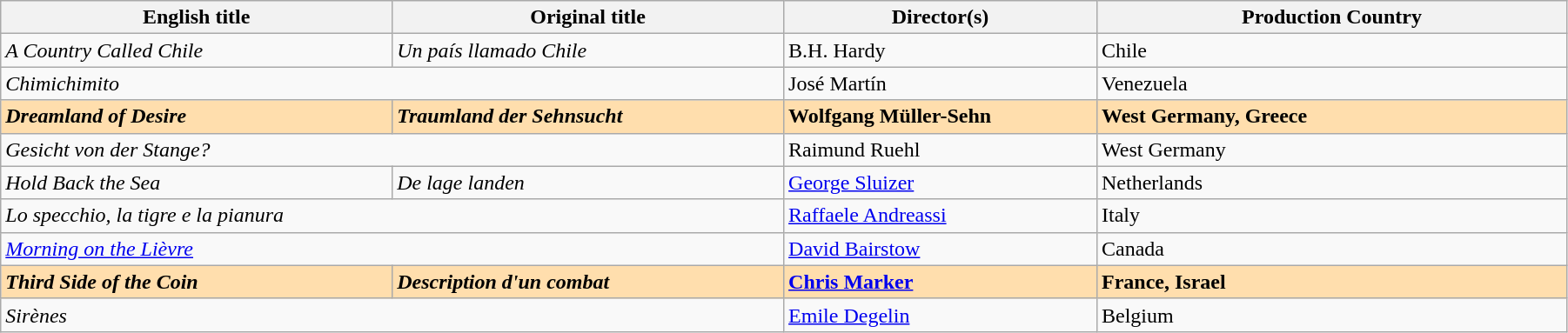<table class="wikitable" width="95%" cellpadding="5">
<tr>
<th width="25%">English title</th>
<th width="25%">Original title</th>
<th width="20%">Director(s)</th>
<th width="30%">Production Country</th>
</tr>
<tr>
<td><em>A Country Called Chile</em></td>
<td><em>Un país llamado Chile</em></td>
<td>B.H. Hardy</td>
<td>Chile</td>
</tr>
<tr>
<td colspan="2"><em>Chimichimito</em></td>
<td>José Martín</td>
<td>Venezuela</td>
</tr>
<tr style="background:#FFDEAD;">
<td><strong><em>Dreamland of Desire</em></strong></td>
<td><strong><em>Traumland der Sehnsucht</em></strong></td>
<td><strong>Wolfgang Müller-Sehn</strong></td>
<td><strong>West Germany, Greece</strong></td>
</tr>
<tr>
<td colspan="2"><em>Gesicht von der Stange?</em></td>
<td>Raimund Ruehl</td>
<td>West Germany</td>
</tr>
<tr>
<td><em>Hold Back the Sea</em></td>
<td><em>De lage landen</em></td>
<td><a href='#'>George Sluizer</a></td>
<td>Netherlands</td>
</tr>
<tr>
<td colspan="2"><em>Lo specchio, la tigre e la pianura</em></td>
<td><a href='#'>Raffaele Andreassi</a></td>
<td>Italy</td>
</tr>
<tr>
<td colspan="2"><em><a href='#'>Morning on the Lièvre</a></em></td>
<td><a href='#'>David Bairstow</a></td>
<td>Canada</td>
</tr>
<tr style="background:#FFDEAD;">
<td><strong><em>Third Side of the Coin</em></strong></td>
<td><strong><em>Description d'un combat</em></strong></td>
<td><strong><a href='#'>Chris Marker</a></strong></td>
<td><strong>France, Israel</strong></td>
</tr>
<tr>
<td colspan="2"><em>Sirènes</em></td>
<td><a href='#'>Emile Degelin</a></td>
<td>Belgium</td>
</tr>
</table>
